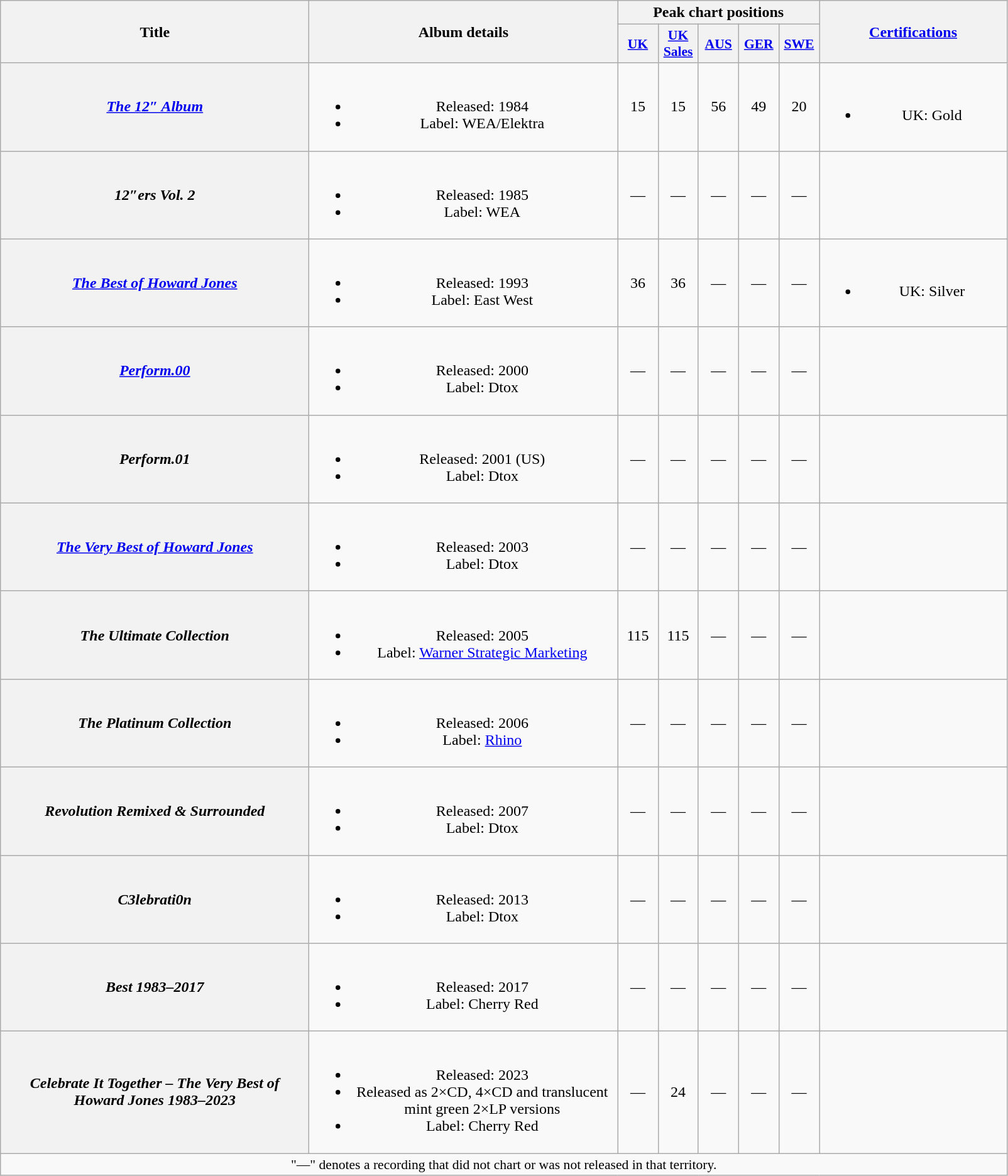<table class="wikitable plainrowheaders" style="text-align:center;">
<tr>
<th scope="col" rowspan="2" style="width:20em;">Title</th>
<th scope="col" rowspan="2" style="width:20em;">Album details</th>
<th scope="col" colspan="5">Peak chart positions</th>
<th scope="col" rowspan="2" style="width:12em;"><a href='#'>Certifications</a></th>
</tr>
<tr>
<th scope="col" style="width:2.5em;font-size:90%;"><a href='#'>UK</a><br></th>
<th scope="col" style="width:2.5em;font-size:90%;"><a href='#'>UK Sales</a><br></th>
<th scope="col" style="width:2.5em;font-size:90%;"><a href='#'>AUS</a><br></th>
<th scope="col" style="width:2.5em;font-size:90%;"><a href='#'>GER</a><br></th>
<th scope="col" style="width:2.5em;font-size:90%;"><a href='#'>SWE</a><br></th>
</tr>
<tr>
<th scope="row"><em><a href='#'>The 12″ Album</a></em></th>
<td><br><ul><li>Released: 1984</li><li>Label: WEA/Elektra</li></ul></td>
<td>15</td>
<td>15</td>
<td>56</td>
<td>49</td>
<td>20</td>
<td><br><ul><li>UK: Gold</li></ul></td>
</tr>
<tr>
<th scope="row"><em>12″ers Vol. 2</em></th>
<td><br><ul><li>Released: 1985</li><li>Label: WEA</li></ul></td>
<td>—</td>
<td>—</td>
<td>—</td>
<td>—</td>
<td>—</td>
<td></td>
</tr>
<tr>
<th scope="row"><em><a href='#'>The Best of Howard Jones</a></em></th>
<td><br><ul><li>Released: 1993</li><li>Label: East West</li></ul></td>
<td>36</td>
<td>36</td>
<td>—</td>
<td>—</td>
<td>—</td>
<td><br><ul><li>UK: Silver</li></ul></td>
</tr>
<tr>
<th scope="row"><em><a href='#'>Perform.00</a></em></th>
<td><br><ul><li>Released: 2000</li><li>Label: Dtox</li></ul></td>
<td>—</td>
<td>—</td>
<td>—</td>
<td>—</td>
<td>—</td>
<td></td>
</tr>
<tr>
<th scope="row"><em>Perform.01</em></th>
<td><br><ul><li>Released: 2001 (US)</li><li>Label: Dtox</li></ul></td>
<td>—</td>
<td>—</td>
<td>—</td>
<td>—</td>
<td>—</td>
<td></td>
</tr>
<tr>
<th scope="row"><em><a href='#'>The Very Best of Howard Jones</a></em></th>
<td><br><ul><li>Released: 2003</li><li>Label: Dtox</li></ul></td>
<td>—</td>
<td>—</td>
<td>—</td>
<td>—</td>
<td>—</td>
<td></td>
</tr>
<tr>
<th scope="row"><em>The Ultimate Collection</em></th>
<td><br><ul><li>Released: 2005</li><li>Label: <a href='#'>Warner Strategic Marketing</a></li></ul></td>
<td>115</td>
<td>115</td>
<td>—</td>
<td>—</td>
<td>—</td>
<td></td>
</tr>
<tr>
<th scope="row"><em>The Platinum Collection</em></th>
<td><br><ul><li>Released: 2006</li><li>Label: <a href='#'>Rhino</a></li></ul></td>
<td>—</td>
<td>—</td>
<td>—</td>
<td>—</td>
<td>—</td>
<td></td>
</tr>
<tr>
<th scope="row"><em>Revolution Remixed & Surrounded</em></th>
<td><br><ul><li>Released: 2007</li><li>Label: Dtox</li></ul></td>
<td>—</td>
<td>—</td>
<td>—</td>
<td>—</td>
<td>—</td>
<td></td>
</tr>
<tr>
<th scope="row"><em>C3lebrati0n</em></th>
<td><br><ul><li>Released: 2013</li><li>Label: Dtox</li></ul></td>
<td>—</td>
<td>—</td>
<td>—</td>
<td>—</td>
<td>—</td>
<td></td>
</tr>
<tr>
<th scope="row"><em>Best 1983–2017</em></th>
<td><br><ul><li>Released: 2017</li><li>Label: Cherry Red</li></ul></td>
<td>—</td>
<td>—</td>
<td>—</td>
<td>—</td>
<td>—</td>
<td></td>
</tr>
<tr>
<th scope="row"><em>Celebrate It Together – The Very Best of Howard Jones 1983–2023</em></th>
<td><br><ul><li>Released: 2023</li><li>Released as 2×CD, 4×CD and translucent mint green 2×LP versions</li><li>Label: Cherry Red</li></ul></td>
<td>—</td>
<td>24</td>
<td>—</td>
<td>—</td>
<td>—</td>
<td></td>
</tr>
<tr>
<td colspan="15" style="font-size:90%">"—" denotes a recording that did not chart or was not released in that territory.</td>
</tr>
</table>
